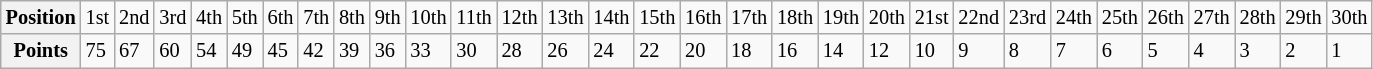<table class="wikitable" border="1" style="font-size: 85%">
<tr>
<th>Position</th>
<td>1st</td>
<td>2nd</td>
<td>3rd</td>
<td>4th</td>
<td>5th</td>
<td>6th</td>
<td>7th</td>
<td>8th</td>
<td>9th</td>
<td>10th</td>
<td>11th</td>
<td>12th</td>
<td>13th</td>
<td>14th</td>
<td>15th</td>
<td>16th</td>
<td>17th</td>
<td>18th</td>
<td>19th</td>
<td>20th</td>
<td>21st</td>
<td>22nd</td>
<td>23rd</td>
<td>24th</td>
<td>25th</td>
<td>26th</td>
<td>27th</td>
<td>28th</td>
<td>29th</td>
<td>30th</td>
</tr>
<tr>
<th>Points</th>
<td>75</td>
<td>67</td>
<td>60</td>
<td>54</td>
<td>49</td>
<td>45</td>
<td>42</td>
<td>39</td>
<td>36</td>
<td>33</td>
<td>30</td>
<td>28</td>
<td>26</td>
<td>24</td>
<td>22</td>
<td>20</td>
<td>18</td>
<td>16</td>
<td>14</td>
<td>12</td>
<td>10</td>
<td>9</td>
<td>8</td>
<td>7</td>
<td>6</td>
<td>5</td>
<td>4</td>
<td>3</td>
<td>2</td>
<td>1</td>
</tr>
</table>
